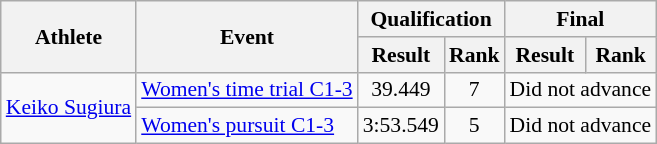<table class=wikitable style="font-size:90%">
<tr>
<th rowspan="2">Athlete</th>
<th rowspan="2">Event</th>
<th colspan="2">Qualification</th>
<th colspan="2">Final</th>
</tr>
<tr>
<th>Result</th>
<th>Rank</th>
<th>Result</th>
<th>Rank</th>
</tr>
<tr align=center>
<td align=left rowspan=2><a href='#'>Keiko Sugiura</a></td>
<td align=left><a href='#'>Women's time trial C1-3</a></td>
<td>39.449</td>
<td>7</td>
<td colspan="2">Did not advance</td>
</tr>
<tr align=center>
<td align=left><a href='#'>Women's pursuit C1-3</a></td>
<td>3:53.549</td>
<td>5</td>
<td colspan=2>Did not advance</td>
</tr>
</table>
